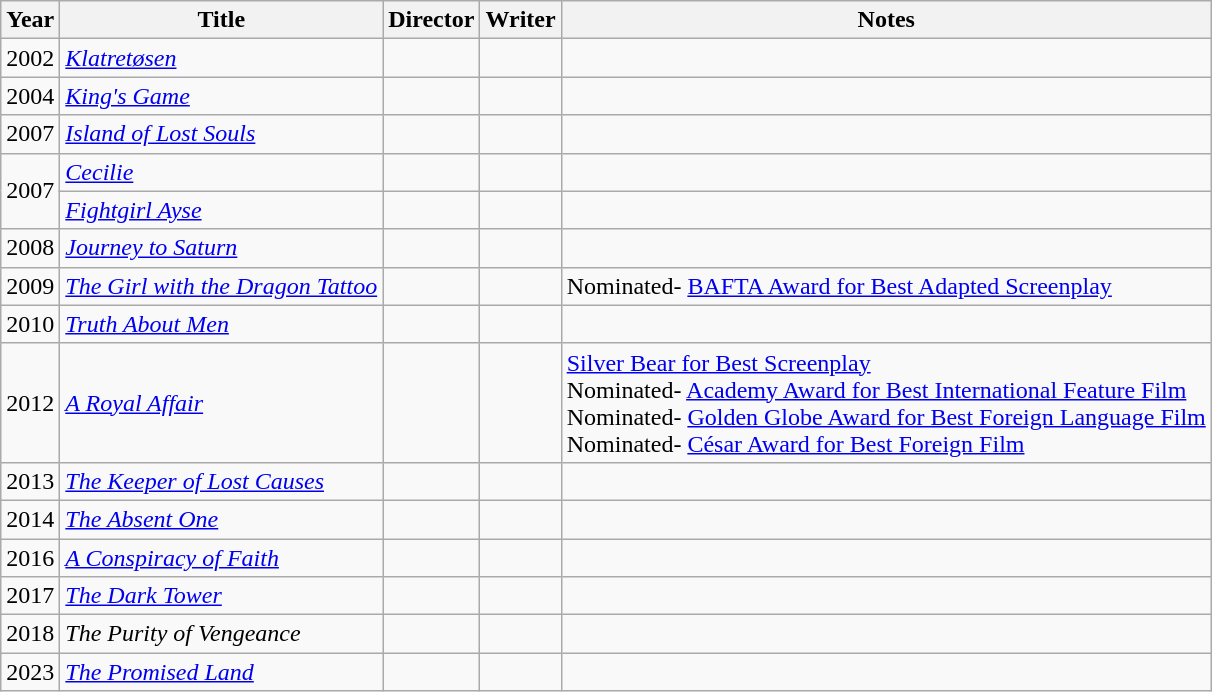<table class="wikitable">
<tr>
<th>Year</th>
<th>Title</th>
<th>Director</th>
<th>Writer</th>
<th>Notes</th>
</tr>
<tr>
<td>2002</td>
<td><em><a href='#'>Klatretøsen</a></em></td>
<td></td>
<td></td>
<td></td>
</tr>
<tr>
<td>2004</td>
<td><em><a href='#'>King's Game</a></em></td>
<td></td>
<td></td>
<td></td>
</tr>
<tr>
<td>2007</td>
<td><em><a href='#'>Island of Lost Souls</a></em></td>
<td></td>
<td></td>
<td></td>
</tr>
<tr>
<td rowspan=2>2007</td>
<td><em><a href='#'>Cecilie</a></em></td>
<td></td>
<td></td>
<td></td>
</tr>
<tr>
<td><em><a href='#'>Fightgirl Ayse</a></em></td>
<td></td>
<td></td>
<td></td>
</tr>
<tr>
<td>2008</td>
<td><em><a href='#'>Journey to Saturn</a></em></td>
<td></td>
<td></td>
<td></td>
</tr>
<tr>
<td>2009</td>
<td><em><a href='#'>The Girl with the Dragon Tattoo</a></em></td>
<td></td>
<td></td>
<td>Nominated- <a href='#'>BAFTA Award for Best Adapted Screenplay</a></td>
</tr>
<tr>
<td>2010</td>
<td><em><a href='#'>Truth About Men</a></em></td>
<td></td>
<td></td>
<td></td>
</tr>
<tr>
<td>2012</td>
<td><em><a href='#'>A Royal Affair</a></em></td>
<td></td>
<td></td>
<td><a href='#'>Silver Bear for Best Screenplay</a><br>Nominated- <a href='#'>Academy Award for Best International Feature Film</a><br>Nominated- <a href='#'>Golden Globe Award for Best Foreign Language Film</a><br>Nominated- <a href='#'>César Award for Best Foreign Film</a></td>
</tr>
<tr>
<td>2013</td>
<td><em><a href='#'>The Keeper of Lost Causes</a></em></td>
<td></td>
<td></td>
<td></td>
</tr>
<tr>
<td>2014</td>
<td><em><a href='#'>The Absent One</a></em></td>
<td></td>
<td></td>
<td></td>
</tr>
<tr>
<td>2016</td>
<td><em><a href='#'>A Conspiracy of Faith</a></em></td>
<td></td>
<td></td>
<td></td>
</tr>
<tr>
<td>2017</td>
<td><em><a href='#'>The Dark Tower</a></em></td>
<td></td>
<td></td>
<td></td>
</tr>
<tr>
<td>2018</td>
<td><em>The Purity of Vengeance</em></td>
<td></td>
<td></td>
<td></td>
</tr>
<tr>
<td>2023</td>
<td><em><a href='#'>The Promised Land</a></em></td>
<td></td>
<td></td>
<td></td>
</tr>
</table>
